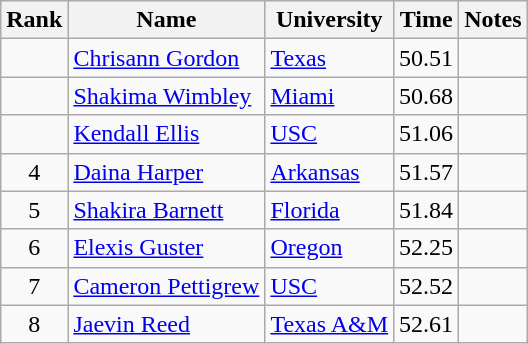<table class="wikitable sortable" style="text-align:center">
<tr>
<th>Rank</th>
<th>Name</th>
<th>University</th>
<th>Time</th>
<th>Notes</th>
</tr>
<tr>
<td></td>
<td align=left><a href='#'>Chrisann Gordon</a> </td>
<td align=left><a href='#'>Texas</a></td>
<td>50.51</td>
<td></td>
</tr>
<tr>
<td></td>
<td align=left><a href='#'>Shakima Wimbley</a></td>
<td align=left><a href='#'>Miami</a></td>
<td>50.68</td>
<td></td>
</tr>
<tr>
<td></td>
<td align=left><a href='#'>Kendall Ellis</a></td>
<td align=left><a href='#'>USC</a></td>
<td>51.06</td>
<td></td>
</tr>
<tr>
<td>4</td>
<td align=left><a href='#'>Daina Harper</a></td>
<td align="left"><a href='#'>Arkansas</a></td>
<td>51.57</td>
<td></td>
</tr>
<tr>
<td>5</td>
<td align=left><a href='#'>Shakira Barnett</a></td>
<td align="left"><a href='#'>Florida</a></td>
<td>51.84</td>
<td></td>
</tr>
<tr>
<td>6</td>
<td align=left><a href='#'>Elexis Guster</a></td>
<td align="left"><a href='#'>Oregon</a></td>
<td>52.25</td>
<td></td>
</tr>
<tr>
<td>7</td>
<td align=left><a href='#'>Cameron Pettigrew</a></td>
<td align="left"><a href='#'>USC</a></td>
<td>52.52</td>
<td></td>
</tr>
<tr>
<td>8</td>
<td align=left><a href='#'>Jaevin Reed</a></td>
<td align="left"><a href='#'>Texas A&M</a></td>
<td>52.61</td>
<td></td>
</tr>
</table>
